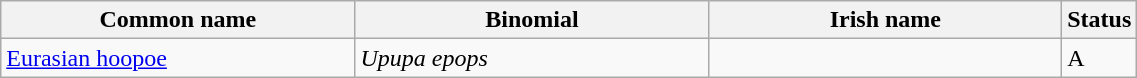<table width=60% class="wikitable">
<tr>
<th width=32%>Common name</th>
<th width=32%>Binomial</th>
<th width=32%>Irish name</th>
<th width=4%>Status</th>
</tr>
<tr>
<td><a href='#'>Eurasian hoopoe</a></td>
<td><em>Upupa epops</em></td>
<td></td>
<td>A</td>
</tr>
</table>
